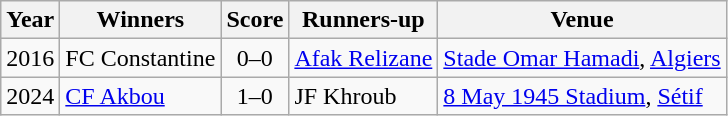<table class="sortable wikitable">
<tr>
<th>Year</th>
<th>Winners</th>
<th>Score</th>
<th>Runners-up</th>
<th>Venue</th>
</tr>
<tr>
<td>2016</td>
<td>FC Constantine</td>
<td align=center>0–0 </td>
<td><a href='#'>Afak Relizane</a></td>
<td><a href='#'>Stade Omar Hamadi</a>, <a href='#'>Algiers</a></td>
</tr>
<tr>
<td>2024</td>
<td><a href='#'>CF Akbou</a></td>
<td align=center>1–0</td>
<td>JF Khroub</td>
<td><a href='#'>8 May 1945 Stadium</a>, <a href='#'>Sétif</a></td>
</tr>
</table>
